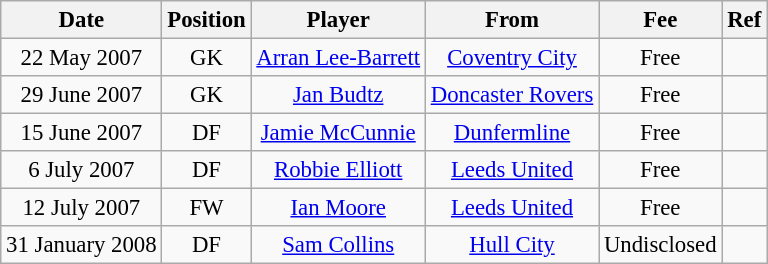<table class="wikitable" style="font-size: 95%; text-align: center;">
<tr>
<th>Date</th>
<th>Position</th>
<th>Player</th>
<th>From</th>
<th>Fee</th>
<th>Ref</th>
</tr>
<tr>
<td>22 May 2007</td>
<td>GK</td>
<td><a href='#'>Arran Lee-Barrett</a></td>
<td><a href='#'>Coventry City</a></td>
<td>Free</td>
<td></td>
</tr>
<tr>
<td>29 June 2007</td>
<td>GK</td>
<td><a href='#'>Jan Budtz</a></td>
<td><a href='#'>Doncaster Rovers</a></td>
<td>Free</td>
<td></td>
</tr>
<tr>
<td>15 June 2007</td>
<td>DF</td>
<td><a href='#'>Jamie McCunnie</a></td>
<td><a href='#'>Dunfermline</a></td>
<td>Free</td>
<td></td>
</tr>
<tr>
<td>6 July 2007</td>
<td>DF</td>
<td><a href='#'>Robbie Elliott</a></td>
<td><a href='#'>Leeds United</a></td>
<td>Free</td>
<td></td>
</tr>
<tr>
<td>12 July 2007</td>
<td>FW</td>
<td><a href='#'>Ian Moore</a></td>
<td><a href='#'>Leeds United</a></td>
<td>Free</td>
<td></td>
</tr>
<tr>
<td>31 January 2008</td>
<td>DF</td>
<td><a href='#'>Sam Collins</a></td>
<td><a href='#'>Hull City</a></td>
<td>Undisclosed</td>
<td></td>
</tr>
</table>
